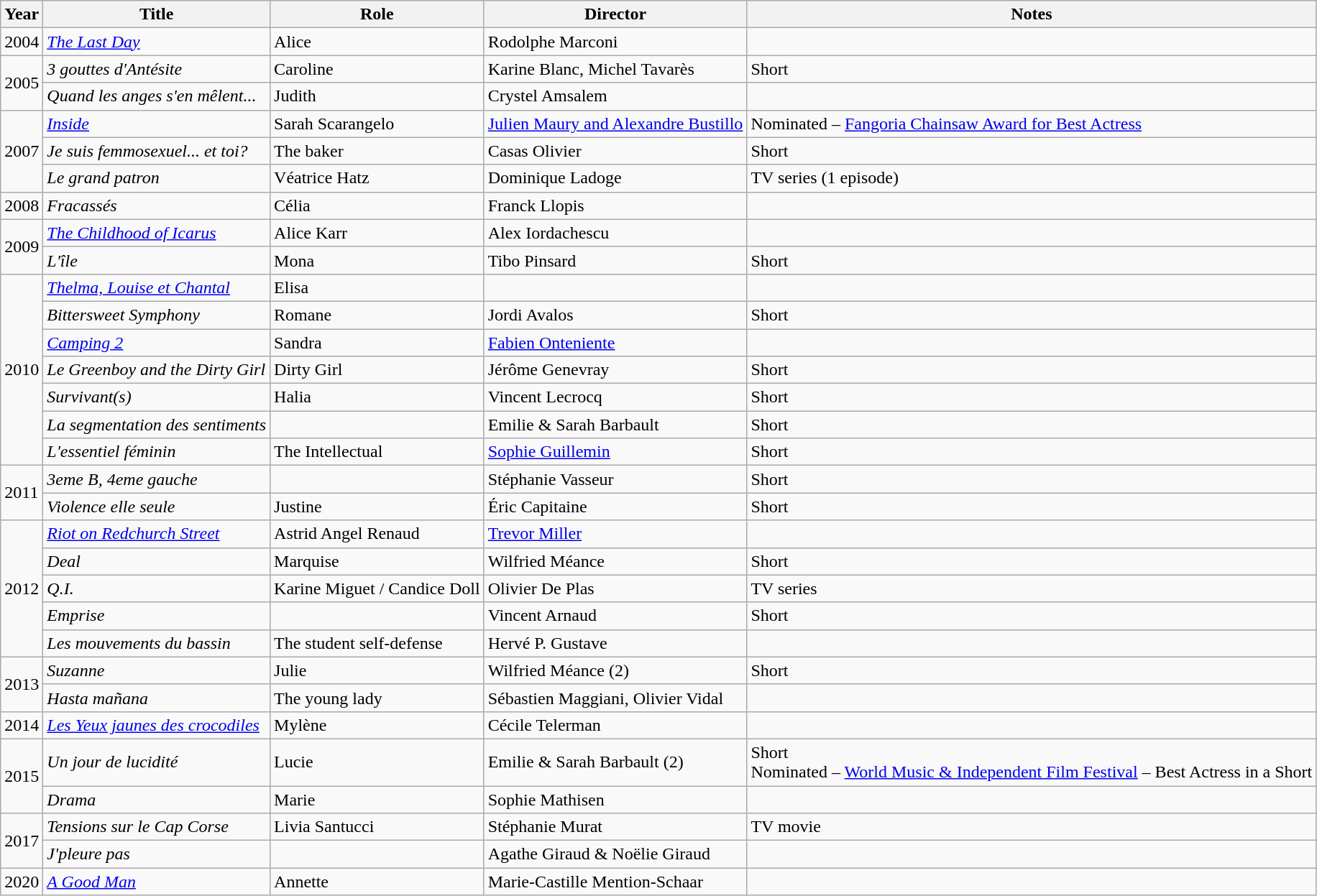<table class="wikitable sortable">
<tr>
<th>Year</th>
<th>Title</th>
<th>Role</th>
<th>Director</th>
<th class="unsortable">Notes</th>
</tr>
<tr>
<td rowspan=1>2004</td>
<td><em><a href='#'>The Last Day</a></em></td>
<td>Alice</td>
<td>Rodolphe Marconi</td>
<td></td>
</tr>
<tr>
<td rowspan=2>2005</td>
<td><em>3 gouttes d'Antésite</em></td>
<td>Caroline</td>
<td>Karine Blanc, Michel Tavarès</td>
<td>Short</td>
</tr>
<tr>
<td><em>Quand les anges s'en mêlent...</em></td>
<td>Judith</td>
<td>Crystel Amsalem</td>
<td></td>
</tr>
<tr>
<td rowspan=3>2007</td>
<td><em><a href='#'>Inside</a></em></td>
<td>Sarah Scarangelo</td>
<td><a href='#'>Julien Maury and Alexandre Bustillo</a></td>
<td>Nominated – <a href='#'>Fangoria Chainsaw Award for Best Actress</a></td>
</tr>
<tr>
<td><em>Je suis femmosexuel... et toi?</em></td>
<td>The baker</td>
<td>Casas Olivier</td>
<td>Short</td>
</tr>
<tr>
<td><em>Le grand patron</em></td>
<td>Véatrice Hatz</td>
<td>Dominique Ladoge</td>
<td>TV series (1 episode)</td>
</tr>
<tr>
<td rowspan=1>2008</td>
<td><em>Fracassés</em></td>
<td>Célia</td>
<td>Franck Llopis</td>
<td></td>
</tr>
<tr>
<td rowspan=2>2009</td>
<td><em><a href='#'>The Childhood of Icarus</a></em></td>
<td>Alice Karr</td>
<td>Alex Iordachescu</td>
<td></td>
</tr>
<tr>
<td><em>L'île</em></td>
<td>Mona</td>
<td>Tibo Pinsard</td>
<td>Short</td>
</tr>
<tr>
<td rowspan=7>2010</td>
<td><em><a href='#'>Thelma, Louise et Chantal</a></em></td>
<td>Elisa</td>
<td></td>
<td></td>
</tr>
<tr>
<td><em>Bittersweet Symphony</em></td>
<td>Romane</td>
<td>Jordi Avalos</td>
<td>Short</td>
</tr>
<tr>
<td><em><a href='#'>Camping 2</a></em></td>
<td>Sandra</td>
<td><a href='#'>Fabien Onteniente</a></td>
<td></td>
</tr>
<tr>
<td><em>Le Greenboy and the Dirty Girl</em></td>
<td>Dirty Girl</td>
<td>Jérôme Genevray</td>
<td>Short</td>
</tr>
<tr>
<td><em>Survivant(s)</em></td>
<td>Halia</td>
<td>Vincent Lecrocq</td>
<td>Short</td>
</tr>
<tr>
<td><em>La segmentation des sentiments</em></td>
<td></td>
<td>Emilie & Sarah Barbault</td>
<td>Short</td>
</tr>
<tr>
<td><em>L'essentiel féminin</em></td>
<td>The Intellectual</td>
<td><a href='#'>Sophie Guillemin</a></td>
<td>Short</td>
</tr>
<tr>
<td rowspan=2>2011</td>
<td><em>3eme B, 4eme gauche</em></td>
<td></td>
<td>Stéphanie Vasseur</td>
<td>Short</td>
</tr>
<tr>
<td><em>Violence elle seule</em></td>
<td>Justine</td>
<td>Éric Capitaine</td>
<td>Short</td>
</tr>
<tr>
<td rowspan=5>2012</td>
<td><em><a href='#'>Riot on Redchurch Street</a></em></td>
<td>Astrid Angel Renaud</td>
<td><a href='#'>Trevor Miller</a></td>
<td></td>
</tr>
<tr>
<td><em>Deal</em></td>
<td>Marquise</td>
<td>Wilfried Méance</td>
<td>Short</td>
</tr>
<tr>
<td><em>Q.I.</em></td>
<td>Karine Miguet / Candice Doll</td>
<td>Olivier De Plas</td>
<td>TV series</td>
</tr>
<tr>
<td><em>Emprise</em></td>
<td></td>
<td>Vincent Arnaud</td>
<td>Short</td>
</tr>
<tr>
<td><em>Les mouvements du bassin</em></td>
<td>The student self-defense</td>
<td>Hervé P. Gustave</td>
<td></td>
</tr>
<tr>
<td rowspan=2>2013</td>
<td><em>Suzanne</em></td>
<td>Julie</td>
<td>Wilfried Méance (2)</td>
<td>Short</td>
</tr>
<tr>
<td><em>Hasta mañana</em></td>
<td>The young lady</td>
<td>Sébastien Maggiani, Olivier Vidal</td>
<td></td>
</tr>
<tr>
<td rowspan=1>2014</td>
<td><em><a href='#'>Les Yeux jaunes des crocodiles</a></em></td>
<td>Mylène</td>
<td>Cécile Telerman</td>
<td></td>
</tr>
<tr>
<td rowspan=2>2015</td>
<td><em>Un jour de lucidité</em></td>
<td>Lucie</td>
<td>Emilie & Sarah Barbault (2)</td>
<td>Short<br>Nominated – <a href='#'>World Music & Independent Film Festival</a> – Best Actress in a Short</td>
</tr>
<tr>
<td><em>Drama</em></td>
<td>Marie</td>
<td>Sophie Mathisen</td>
<td></td>
</tr>
<tr>
<td rowspan=2>2017</td>
<td><em>Tensions sur le Cap Corse</em></td>
<td>Livia Santucci</td>
<td>Stéphanie Murat</td>
<td>TV movie</td>
</tr>
<tr>
<td><em>J'pleure pas</em></td>
<td></td>
<td>Agathe Giraud & Noëlie Giraud</td>
<td></td>
</tr>
<tr>
<td>2020</td>
<td><em><a href='#'>A Good Man</a></em></td>
<td>Annette</td>
<td>Marie-Castille Mention-Schaar</td>
<td></td>
</tr>
</table>
